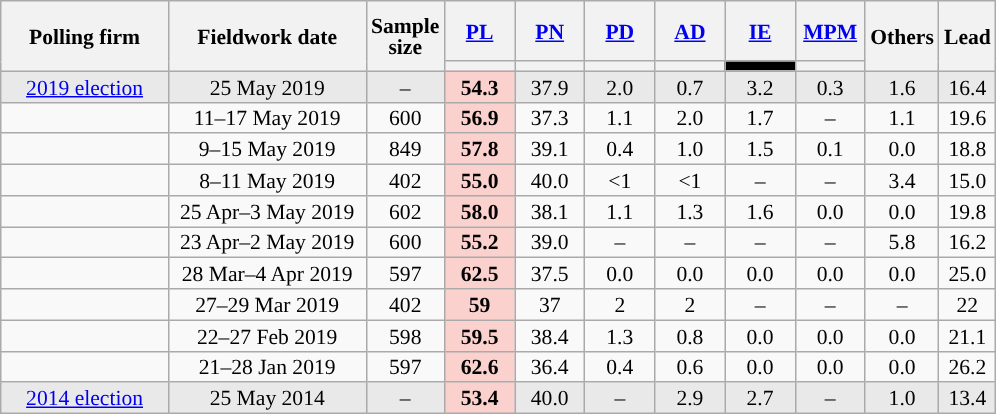<table class="wikitable sortable" style="text-align:center;font-size:90%;line-height:14px;">
<tr style="height:40px;">
<th style="width:105px;" rowspan="2">Polling firm</th>
<th style="width:125px;" rowspan="2">Fieldwork date</th>
<th style="width:35px;" rowspan="2">Sample<br>size</th>
<th class="unsortable" style="width:40px;"><a href='#'>PL</a></th>
<th class="unsortable" style="width:40px;"><a href='#'>PN</a></th>
<th class="unsortable" style="width:40px;"><a href='#'>PD</a></th>
<th class="unsortable" style="width:40px;"><a href='#'>AD</a></th>
<th class="unsortable" style="width:40px;"><a href='#'>IE</a></th>
<th class="unsortable" style="width:40px;"><a href='#'>MPM</a></th>
<th class="unsortable" style="width:40px;" rowspan="2">Others</th>
<th style="width:30px;" rowspan="2">Lead</th>
</tr>
<tr>
<th style="background:"></th>
<th style="background:"></th>
<th style="background:"></th>
<th style="background:"></th>
<th style="background:#000000;"></th>
<th style="background:"></th>
</tr>
<tr style="background:#E9E9E9;">
<td><a href='#'>2019 election</a></td>
<td data-sort-value="2019-05-25">25 May 2019</td>
<td>–</td>
<td style="background:#FBD1CE;"><strong>54.3</strong></td>
<td>37.9</td>
<td>2.0</td>
<td>0.7</td>
<td>3.2</td>
<td>0.3</td>
<td>1.6</td>
<td style="background:">16.4</td>
</tr>
<tr>
<td></td>
<td data-sort-value="2019-05-17">11–17 May 2019</td>
<td>600</td>
<td style="background:#FBD1CE;"><strong>56.9</strong></td>
<td>37.3</td>
<td>1.1</td>
<td>2.0</td>
<td>1.7</td>
<td>–</td>
<td>1.1</td>
<td style="background:">19.6</td>
</tr>
<tr>
<td></td>
<td data-sort-value="2019-05-15">9–15 May 2019</td>
<td>849</td>
<td style="background:#FBD1CE;"><strong>57.8</strong></td>
<td>39.1</td>
<td>0.4</td>
<td>1.0</td>
<td>1.5</td>
<td>0.1</td>
<td>0.0</td>
<td style="background:">18.8</td>
</tr>
<tr>
<td></td>
<td data-sort-value="2019-05-11">8–11 May 2019</td>
<td>402</td>
<td style="background:#FBD1CE;"><strong>55.0</strong></td>
<td>40.0</td>
<td data-sort-value="0"><1</td>
<td data-sort-value="0"><1</td>
<td>–</td>
<td>–</td>
<td>3.4</td>
<td style="background:">15.0</td>
</tr>
<tr>
<td></td>
<td data-sort-value="2019-05-03">25 Apr–3 May 2019</td>
<td>602</td>
<td style="background:#FBD1CE;"><strong>58.0</strong></td>
<td>38.1</td>
<td>1.1</td>
<td>1.3</td>
<td>1.6</td>
<td>0.0</td>
<td>0.0</td>
<td style="background:">19.8</td>
</tr>
<tr>
<td></td>
<td data-sort-value="2019-05-02">23 Apr–2 May 2019</td>
<td>600</td>
<td style="background:#FBD1CE;"><strong>55.2</strong></td>
<td>39.0</td>
<td>–</td>
<td>–</td>
<td>–</td>
<td>–</td>
<td>5.8</td>
<td style="background:">16.2</td>
</tr>
<tr>
<td></td>
<td data-sort-value="2019-04-04">28 Mar–4 Apr 2019</td>
<td>597</td>
<td style="background:#FBD1CE;"><strong>62.5</strong></td>
<td>37.5</td>
<td>0.0</td>
<td>0.0</td>
<td>0.0</td>
<td>0.0</td>
<td>0.0</td>
<td style="background:">25.0</td>
</tr>
<tr>
<td></td>
<td data-sort-value="2019-03-29">27–29 Mar 2019</td>
<td>402</td>
<td style="background:#FBD1CE;"><strong>59</strong></td>
<td>37</td>
<td>2</td>
<td>2</td>
<td>–</td>
<td>–</td>
<td>–</td>
<td style="background:">22</td>
</tr>
<tr>
<td></td>
<td data-sort-value="2019-02-27">22–27 Feb 2019</td>
<td>598</td>
<td style="background:#FBD1CE;"><strong>59.5</strong></td>
<td>38.4</td>
<td>1.3</td>
<td>0.8</td>
<td>0.0</td>
<td>0.0</td>
<td>0.0</td>
<td style="background:">21.1</td>
</tr>
<tr>
<td></td>
<td data-sort-value="2019-01-28">21–28 Jan 2019</td>
<td>597</td>
<td style="background:#FBD1CE;"><strong>62.6</strong></td>
<td>36.4</td>
<td>0.4</td>
<td>0.6</td>
<td>0.0</td>
<td>0.0</td>
<td>0.0</td>
<td style="background:">26.2</td>
</tr>
<tr style="background:#E9E9E9;">
<td><a href='#'>2014 election</a></td>
<td data-sort-value="2014-05-25">25 May 2014</td>
<td>–</td>
<td style="background:#FBD1CE;"><strong>53.4</strong></td>
<td>40.0</td>
<td>–</td>
<td>2.9</td>
<td>2.7</td>
<td>–</td>
<td>1.0</td>
<td style="background:">13.4</td>
</tr>
</table>
